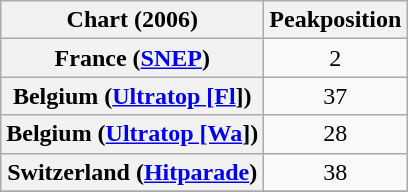<table class="wikitable plainrowheaders">
<tr>
<th>Chart (2006)</th>
<th>Peakposition</th>
</tr>
<tr>
<th scope="row">France (<a href='#'>SNEP</a>)</th>
<td align="center">2</td>
</tr>
<tr>
<th scope="row">Belgium (<a href='#'>Ultratop [Fl</a>])</th>
<td align="center">37</td>
</tr>
<tr>
<th scope="row">Belgium (<a href='#'>Ultratop [Wa</a>])</th>
<td align="center">28</td>
</tr>
<tr>
<th scope="row">Switzerland (<a href='#'>Hitparade</a>)</th>
<td align="center">38</td>
</tr>
<tr>
</tr>
</table>
